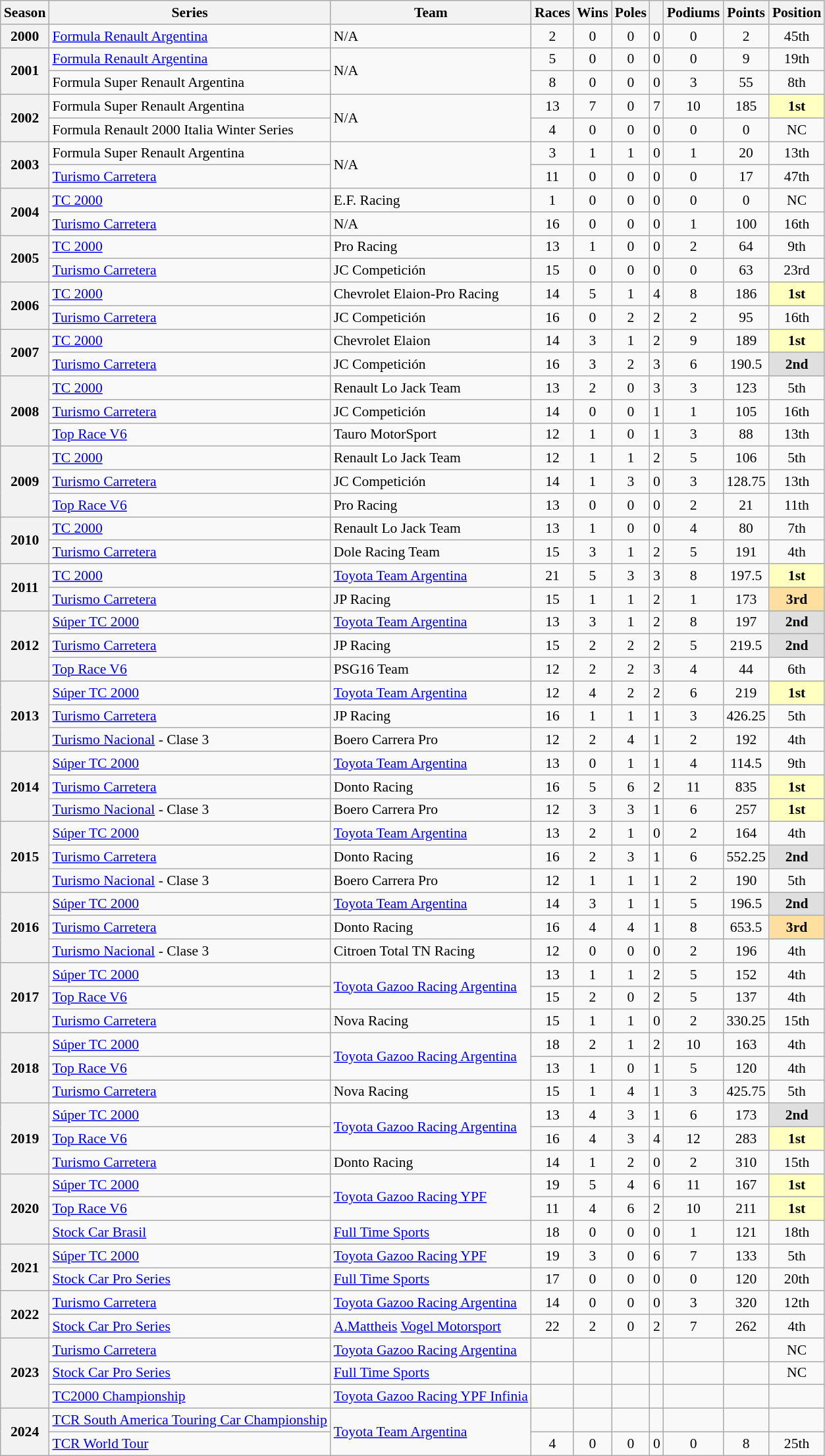<table class="wikitable" style="font-size: 90%; text-align:center">
<tr>
<th>Season</th>
<th>Series</th>
<th>Team</th>
<th>Races</th>
<th>Wins</th>
<th>Poles</th>
<th></th>
<th>Podiums</th>
<th>Points</th>
<th>Position</th>
</tr>
<tr>
<th>2000</th>
<td align=left><a href='#'>Formula Renault Argentina</a></td>
<td align=left>N/A</td>
<td>2</td>
<td>0</td>
<td>0</td>
<td>0</td>
<td>0</td>
<td>2</td>
<td>45th</td>
</tr>
<tr>
<th rowspan=2>2001</th>
<td align=left><a href='#'>Formula Renault Argentina</a></td>
<td align=left rowspan=2>N/A</td>
<td>5</td>
<td>0</td>
<td>0</td>
<td>0</td>
<td>0</td>
<td>9</td>
<td>19th</td>
</tr>
<tr>
<td align=left>Formula Super Renault Argentina</td>
<td>8</td>
<td>0</td>
<td>0</td>
<td>0</td>
<td>3</td>
<td>55</td>
<td>8th</td>
</tr>
<tr>
<th rowspan=2>2002</th>
<td align=left>Formula Super Renault Argentina</td>
<td align=left rowspan=2>N/A</td>
<td>13</td>
<td>7</td>
<td>0</td>
<td>7</td>
<td>10</td>
<td>185</td>
<td bgcolor="#FFFFBF"><strong>1st</strong></td>
</tr>
<tr>
<td align=left>Formula Renault 2000 Italia Winter Series</td>
<td>4</td>
<td>0</td>
<td>0</td>
<td>0</td>
<td>0</td>
<td>0</td>
<td>NC</td>
</tr>
<tr>
<th rowspan=2>2003</th>
<td align=left>Formula Super Renault Argentina</td>
<td align=left rowspan=2>N/A</td>
<td>3</td>
<td>1</td>
<td>1</td>
<td>0</td>
<td>1</td>
<td>20</td>
<td>13th</td>
</tr>
<tr>
<td align=left><a href='#'>Turismo Carretera</a></td>
<td>11</td>
<td>0</td>
<td>0</td>
<td>0</td>
<td>0</td>
<td>17</td>
<td>47th</td>
</tr>
<tr>
<th rowspan=2>2004</th>
<td align=left><a href='#'>TC 2000</a></td>
<td align=left>E.F. Racing</td>
<td>1</td>
<td>0</td>
<td>0</td>
<td>0</td>
<td>0</td>
<td>0</td>
<td>NC</td>
</tr>
<tr>
<td align=left><a href='#'>Turismo Carretera</a></td>
<td align=left>N/A</td>
<td>16</td>
<td>0</td>
<td>0</td>
<td>0</td>
<td>1</td>
<td>100</td>
<td>16th</td>
</tr>
<tr>
<th rowspan=2>2005</th>
<td align=left><a href='#'>TC 2000</a></td>
<td align=left>Pro Racing</td>
<td>13</td>
<td>1</td>
<td>0</td>
<td>0</td>
<td>2</td>
<td>64</td>
<td>9th</td>
</tr>
<tr>
<td align=left><a href='#'>Turismo Carretera</a></td>
<td align=left>JC Competición</td>
<td>15</td>
<td>0</td>
<td>0</td>
<td>0</td>
<td>0</td>
<td>63</td>
<td>23rd</td>
</tr>
<tr>
<th rowspan=2>2006</th>
<td align=left><a href='#'>TC 2000</a></td>
<td align=left>Chevrolet Elaion-Pro Racing</td>
<td>14</td>
<td>5</td>
<td>1</td>
<td>4</td>
<td>8</td>
<td>186</td>
<td bgcolor="#FFFFBF"><strong>1st</strong></td>
</tr>
<tr>
<td align=left><a href='#'>Turismo Carretera</a></td>
<td align=left>JC Competición</td>
<td>16</td>
<td>0</td>
<td>2</td>
<td>2</td>
<td>2</td>
<td>95</td>
<td>16th</td>
</tr>
<tr>
<th rowspan=2>2007</th>
<td align=left><a href='#'>TC 2000</a></td>
<td align=left>Chevrolet Elaion</td>
<td>14</td>
<td>3</td>
<td>1</td>
<td>2</td>
<td>9</td>
<td>189</td>
<td bgcolor="#FFFFBF"><strong>1st</strong></td>
</tr>
<tr>
<td align=left><a href='#'>Turismo Carretera</a></td>
<td align=left>JC Competición</td>
<td>16</td>
<td>3</td>
<td>2</td>
<td>3</td>
<td>6</td>
<td>190.5</td>
<td bgcolor="#DFDFDF"><strong>2nd</strong></td>
</tr>
<tr>
<th rowspan=3>2008</th>
<td align=left><a href='#'>TC 2000</a></td>
<td align=left>Renault Lo Jack Team</td>
<td>13</td>
<td>2</td>
<td>0</td>
<td>3</td>
<td>3</td>
<td>123</td>
<td>5th</td>
</tr>
<tr>
<td align=left><a href='#'>Turismo Carretera</a></td>
<td align=left>JC Competición</td>
<td>14</td>
<td>0</td>
<td>0</td>
<td>1</td>
<td>1</td>
<td>105</td>
<td>16th</td>
</tr>
<tr>
<td align=left><a href='#'>Top Race V6</a></td>
<td align=left>Tauro MotorSport</td>
<td>12</td>
<td>1</td>
<td>0</td>
<td>1</td>
<td>3</td>
<td>88</td>
<td>13th</td>
</tr>
<tr>
<th rowspan=3>2009</th>
<td align=left><a href='#'>TC 2000</a></td>
<td align=left>Renault Lo Jack Team</td>
<td>12</td>
<td>1</td>
<td>1</td>
<td>2</td>
<td>5</td>
<td>106</td>
<td>5th</td>
</tr>
<tr>
<td align=left><a href='#'>Turismo Carretera</a></td>
<td align=left>JC Competición</td>
<td>14</td>
<td>1</td>
<td>3</td>
<td>0</td>
<td>3</td>
<td>128.75</td>
<td>13th</td>
</tr>
<tr>
<td align=left><a href='#'>Top Race V6</a></td>
<td align=left>Pro Racing</td>
<td>13</td>
<td>0</td>
<td>0</td>
<td>0</td>
<td>2</td>
<td>21</td>
<td>11th</td>
</tr>
<tr>
<th rowspan=2>2010</th>
<td align=left><a href='#'>TC 2000</a></td>
<td align=left>Renault Lo Jack Team</td>
<td>13</td>
<td>1</td>
<td>0</td>
<td>0</td>
<td>4</td>
<td>80</td>
<td>7th</td>
</tr>
<tr>
<td align=left><a href='#'>Turismo Carretera</a></td>
<td align=left>Dole Racing Team</td>
<td>15</td>
<td>3</td>
<td>1</td>
<td>2</td>
<td>5</td>
<td>191</td>
<td>4th</td>
</tr>
<tr>
<th rowspan=2>2011</th>
<td align=left><a href='#'>TC 2000</a></td>
<td align=left><a href='#'>Toyota Team Argentina</a></td>
<td>21</td>
<td>5</td>
<td>3</td>
<td>3</td>
<td>8</td>
<td>197.5</td>
<td style="background:#FFFFBF"><strong>1st</strong></td>
</tr>
<tr>
<td align=left><a href='#'>Turismo Carretera</a></td>
<td align=left>JP Racing</td>
<td>15</td>
<td>1</td>
<td>1</td>
<td>2</td>
<td>1</td>
<td>173</td>
<td style="background:#ffdf9f;"><strong>3rd</strong></td>
</tr>
<tr>
<th rowspan=3>2012</th>
<td align=left><a href='#'>Súper TC 2000</a></td>
<td align=left><a href='#'>Toyota Team Argentina</a></td>
<td>13</td>
<td>3</td>
<td>1</td>
<td>2</td>
<td>8</td>
<td>197</td>
<td style="background:#DFDFDF"><strong>2nd</strong></td>
</tr>
<tr>
<td align=left><a href='#'>Turismo Carretera</a></td>
<td align=left>JP Racing</td>
<td>15</td>
<td>2</td>
<td>2</td>
<td>2</td>
<td>5</td>
<td>219.5</td>
<td style="background:#DFDFDF"><strong>2nd</strong></td>
</tr>
<tr>
<td align=left><a href='#'>Top Race V6</a></td>
<td align=left>PSG16 Team</td>
<td>12</td>
<td>2</td>
<td>2</td>
<td>3</td>
<td>4</td>
<td>44</td>
<td>6th</td>
</tr>
<tr>
<th rowspan=3>2013</th>
<td align=left><a href='#'>Súper TC 2000</a></td>
<td align=left><a href='#'>Toyota Team Argentina</a></td>
<td>12</td>
<td>4</td>
<td>2</td>
<td>2</td>
<td>6</td>
<td>219</td>
<td style="background:#FFFFBF"><strong>1st</strong></td>
</tr>
<tr>
<td align=left><a href='#'>Turismo Carretera</a></td>
<td align=left>JP Racing</td>
<td>16</td>
<td>1</td>
<td>1</td>
<td>1</td>
<td>3</td>
<td>426.25</td>
<td>5th</td>
</tr>
<tr>
<td align=left><a href='#'>Turismo Nacional</a> - Clase 3</td>
<td align=left>Boero Carrera Pro</td>
<td>12</td>
<td>2</td>
<td>4</td>
<td>1</td>
<td>2</td>
<td>192</td>
<td>4th</td>
</tr>
<tr>
<th rowspan=3>2014</th>
<td align=left><a href='#'>Súper TC 2000</a></td>
<td align=left><a href='#'>Toyota Team Argentina</a></td>
<td>13</td>
<td>0</td>
<td>1</td>
<td>1</td>
<td>4</td>
<td>114.5</td>
<td>9th</td>
</tr>
<tr>
<td align=left><a href='#'>Turismo Carretera</a></td>
<td align=left>Donto Racing</td>
<td>16</td>
<td>5</td>
<td>6</td>
<td>2</td>
<td>11</td>
<td>835</td>
<td style="background:#FFFFBF"><strong>1st</strong></td>
</tr>
<tr>
<td align=left><a href='#'>Turismo Nacional</a> - Clase 3</td>
<td align=left>Boero Carrera Pro</td>
<td>12</td>
<td>3</td>
<td>3</td>
<td>1</td>
<td>6</td>
<td>257</td>
<td style="background:#FFFFBF"><strong>1st</strong></td>
</tr>
<tr>
<th rowspan=3>2015</th>
<td align=left><a href='#'>Súper TC 2000</a></td>
<td align=left><a href='#'>Toyota Team Argentina</a></td>
<td>13</td>
<td>2</td>
<td>1</td>
<td>0</td>
<td>2</td>
<td>164</td>
<td>4th</td>
</tr>
<tr>
<td align=left><a href='#'>Turismo Carretera</a></td>
<td align=left>Donto Racing</td>
<td>16</td>
<td>2</td>
<td>3</td>
<td>1</td>
<td>6</td>
<td>552.25</td>
<td style="background:#DFDFDF"><strong>2nd</strong></td>
</tr>
<tr>
<td align=left><a href='#'>Turismo Nacional</a> - Clase 3</td>
<td align=left>Boero Carrera Pro</td>
<td>12</td>
<td>1</td>
<td>1</td>
<td>1</td>
<td>2</td>
<td>190</td>
<td>5th</td>
</tr>
<tr>
<th rowspan="3">2016</th>
<td align=left><a href='#'>Súper TC 2000</a></td>
<td align=left><a href='#'>Toyota Team Argentina</a></td>
<td>14</td>
<td>3</td>
<td>1</td>
<td>1</td>
<td>5</td>
<td>196.5</td>
<td style="background:#DFDFDF"><strong>2nd</strong></td>
</tr>
<tr>
<td align=left><a href='#'>Turismo Carretera</a></td>
<td align=left>Donto Racing</td>
<td>16</td>
<td>4</td>
<td>4</td>
<td>1</td>
<td>8</td>
<td>653.5</td>
<td style="background:#ffdf9f;"><strong>3rd</strong></td>
</tr>
<tr>
<td align=left><a href='#'>Turismo Nacional</a> - Clase 3</td>
<td align=left>Citroen Total TN Racing</td>
<td>12</td>
<td>0</td>
<td>0</td>
<td>0</td>
<td>2</td>
<td>196</td>
<td>4th</td>
</tr>
<tr>
<th rowspan=3>2017</th>
<td align=left><a href='#'>Súper TC 2000</a></td>
<td align=left rowspan=2><a href='#'>Toyota Gazoo Racing Argentina</a></td>
<td>13</td>
<td>1</td>
<td>1</td>
<td>2</td>
<td>5</td>
<td>152</td>
<td>4th</td>
</tr>
<tr>
<td align=left><a href='#'>Top Race V6</a></td>
<td>15</td>
<td>2</td>
<td>0</td>
<td>2</td>
<td>5</td>
<td>137</td>
<td>4th</td>
</tr>
<tr>
<td align=left><a href='#'>Turismo Carretera</a></td>
<td align=left>Nova Racing</td>
<td>15</td>
<td>1</td>
<td>1</td>
<td>0</td>
<td>2</td>
<td>330.25</td>
<td>15th</td>
</tr>
<tr>
<th rowspan=3>2018</th>
<td align=left><a href='#'>Súper TC 2000</a></td>
<td align=left rowspan=2><a href='#'>Toyota Gazoo Racing Argentina</a></td>
<td>18</td>
<td>2</td>
<td>1</td>
<td>2</td>
<td>10</td>
<td>163</td>
<td>4th</td>
</tr>
<tr>
<td align=left><a href='#'>Top Race V6</a></td>
<td>13</td>
<td>1</td>
<td>0</td>
<td>1</td>
<td>5</td>
<td>120</td>
<td>4th</td>
</tr>
<tr>
<td align=left><a href='#'>Turismo Carretera</a></td>
<td align=left>Nova Racing</td>
<td>15</td>
<td>1</td>
<td>4</td>
<td>1</td>
<td>3</td>
<td>425.75</td>
<td>5th</td>
</tr>
<tr>
<th rowspan=3>2019</th>
<td align=left><a href='#'>Súper TC 2000</a></td>
<td align=left rowspan=2><a href='#'>Toyota Gazoo Racing Argentina</a></td>
<td>13</td>
<td>4</td>
<td>3</td>
<td>1</td>
<td>6</td>
<td>173</td>
<td style="background:#DFDFDF"><strong>2nd</strong></td>
</tr>
<tr>
<td align=left><a href='#'>Top Race V6</a></td>
<td>16</td>
<td>4</td>
<td>3</td>
<td>4</td>
<td>12</td>
<td>283</td>
<td style="background:#FFFFBF"><strong>1st</strong></td>
</tr>
<tr>
<td align=left><a href='#'>Turismo Carretera</a></td>
<td align=left>Donto Racing</td>
<td>14</td>
<td>1</td>
<td>2</td>
<td>0</td>
<td>2</td>
<td>310</td>
<td>15th</td>
</tr>
<tr>
<th rowspan=3>2020</th>
<td align=left><a href='#'>Súper TC 2000</a></td>
<td align=left rowspan=2><a href='#'>Toyota Gazoo Racing YPF</a></td>
<td>19</td>
<td>5</td>
<td>4</td>
<td>6</td>
<td>11</td>
<td>167</td>
<td style="background:#FFFFBF"><strong>1st</strong></td>
</tr>
<tr>
<td align=left><a href='#'>Top Race V6</a></td>
<td>11</td>
<td>4</td>
<td>6</td>
<td>2</td>
<td>10</td>
<td>211</td>
<td style="background:#FFFFBF"><strong>1st</strong></td>
</tr>
<tr>
<td align=left><a href='#'>Stock Car Brasil</a></td>
<td align=left><a href='#'>Full Time Sports</a></td>
<td>18</td>
<td>0</td>
<td>0</td>
<td>0</td>
<td>1</td>
<td>121</td>
<td>18th</td>
</tr>
<tr>
<th rowspan=2>2021</th>
<td align=left><a href='#'>Súper TC 2000</a></td>
<td align=left><a href='#'>Toyota Gazoo Racing YPF</a></td>
<td>19</td>
<td>3</td>
<td>0</td>
<td>6</td>
<td>7</td>
<td>133</td>
<td>5th</td>
</tr>
<tr>
<td align=left><a href='#'>Stock Car Pro Series</a></td>
<td align=left><a href='#'>Full Time Sports</a></td>
<td>17</td>
<td>0</td>
<td>0</td>
<td>0</td>
<td>0</td>
<td>120</td>
<td>20th</td>
</tr>
<tr>
<th rowspan=2>2022</th>
<td align=left><a href='#'>Turismo Carretera</a></td>
<td align=left><a href='#'>Toyota Gazoo Racing Argentina</a></td>
<td>14</td>
<td>0</td>
<td>0</td>
<td>0</td>
<td>3</td>
<td>320</td>
<td>12th</td>
</tr>
<tr>
<td align=left><a href='#'>Stock Car Pro Series</a></td>
<td align=left><a href='#'>A.Mattheis</a> <a href='#'>Vogel Motorsport</a></td>
<td>22</td>
<td>2</td>
<td>0</td>
<td>2</td>
<td>7</td>
<td>262</td>
<td>4th</td>
</tr>
<tr>
<th rowspan="3">2023</th>
<td align=left><a href='#'>Turismo Carretera</a></td>
<td align="left"><a href='#'>Toyota Gazoo Racing Argentina</a></td>
<td></td>
<td></td>
<td></td>
<td></td>
<td></td>
<td></td>
<td>NC</td>
</tr>
<tr>
<td align=left><a href='#'>Stock Car Pro Series</a></td>
<td align=left><a href='#'>Full Time Sports</a></td>
<td></td>
<td></td>
<td></td>
<td></td>
<td></td>
<td></td>
<td>NC</td>
</tr>
<tr>
<td align=left><a href='#'>TC2000 Championship</a></td>
<td align=left><a href='#'>Toyota Gazoo Racing YPF Infinia</a></td>
<td></td>
<td></td>
<td></td>
<td></td>
<td></td>
<td></td>
<td></td>
</tr>
<tr>
<th rowspan="2">2024</th>
<td align=left><a href='#'>TCR South America Touring Car Championship</a></td>
<td rowspan="2" align="left"><a href='#'>Toyota Team Argentina</a></td>
<td></td>
<td></td>
<td></td>
<td></td>
<td></td>
<td></td>
<td></td>
</tr>
<tr>
<td align=left><a href='#'>TCR World Tour</a></td>
<td>4</td>
<td>0</td>
<td>0</td>
<td>0</td>
<td>0</td>
<td>8</td>
<td>25th</td>
</tr>
</table>
